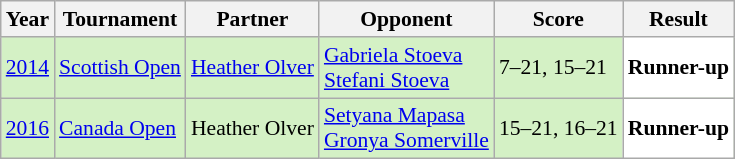<table class="sortable wikitable" style="font-size: 90%;">
<tr>
<th>Year</th>
<th>Tournament</th>
<th>Partner</th>
<th>Opponent</th>
<th>Score</th>
<th>Result</th>
</tr>
<tr style="background:#D4F1C5">
<td align="center"><a href='#'>2014</a></td>
<td align="left"><a href='#'>Scottish Open</a></td>
<td align="left"> <a href='#'>Heather Olver</a></td>
<td align="left"> <a href='#'>Gabriela Stoeva</a><br> <a href='#'>Stefani Stoeva</a></td>
<td align="left">7–21, 15–21</td>
<td style="text-align:left; background:white"> <strong>Runner-up</strong></td>
</tr>
<tr style="background:#D4F1C5">
<td align="center"><a href='#'>2016</a></td>
<td align="left"><a href='#'>Canada Open</a></td>
<td align="left"> Heather Olver</td>
<td align="left"> <a href='#'>Setyana Mapasa</a><br> <a href='#'>Gronya Somerville</a></td>
<td align="left">15–21, 16–21</td>
<td style="text-align:left; background:white"> <strong>Runner-up</strong></td>
</tr>
</table>
